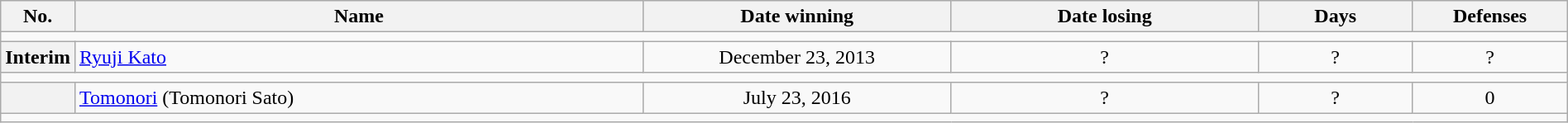<table class="wikitable" style="width:100%;">
<tr>
<th style="width:1%;">No.</th>
<th style="width:37%;">Name</th>
<th style="width:20%;">Date winning</th>
<th style="width:20%;">Date losing</th>
<th data-sort-type="number" style="width:10%;">Days</th>
<th data-sort-type="number" style="width:10%;">Defenses</th>
</tr>
<tr>
<td colspan="6"></td>
</tr>
<tr align=center>
<th>Interim</th>
<td align=left> <a href='#'>Ryuji Kato</a></td>
<td>December 23, 2013</td>
<td>?</td>
<td>?</td>
<td>?</td>
</tr>
<tr>
<td colspan="6"></td>
</tr>
<tr align=center>
<th></th>
<td align=left> <a href='#'>Tomonori</a> (Tomonori Sato)</td>
<td>July 23, 2016</td>
<td>?</td>
<td>?</td>
<td>0</td>
</tr>
<tr>
<td colspan="6"></td>
</tr>
</table>
